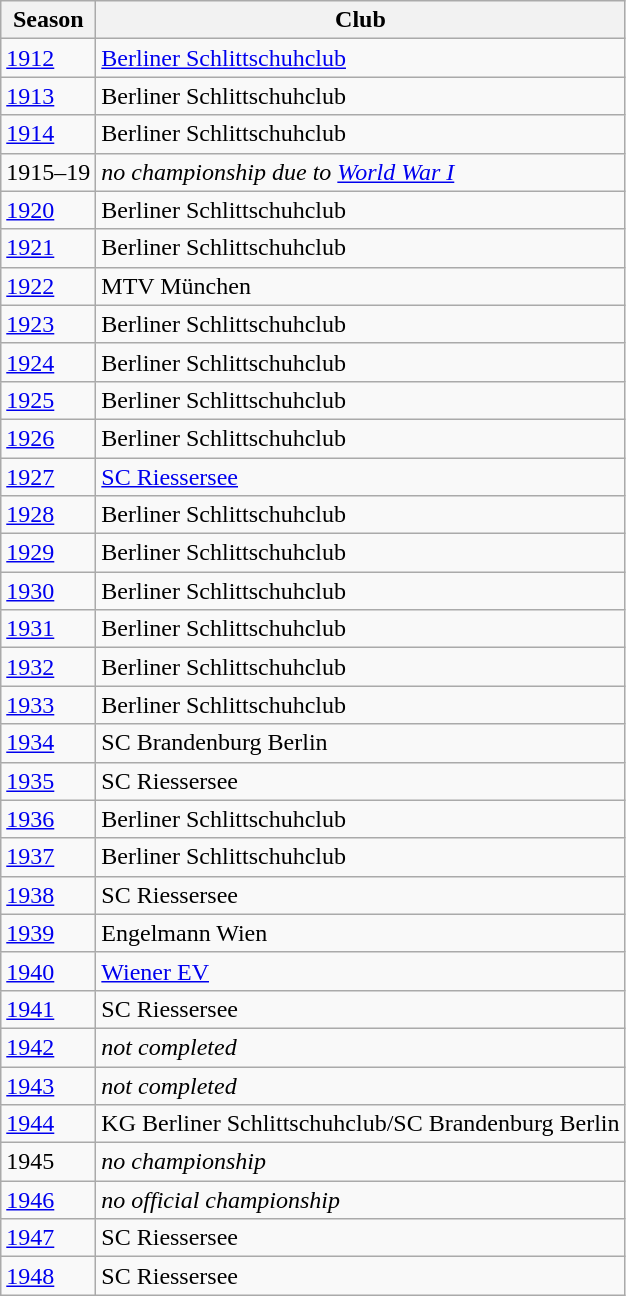<table class="wikitable">
<tr>
<th>Season</th>
<th>Club</th>
</tr>
<tr>
<td><a href='#'>1912</a></td>
<td><a href='#'>Berliner Schlittschuhclub</a></td>
</tr>
<tr>
<td><a href='#'>1913</a></td>
<td>Berliner Schlittschuhclub</td>
</tr>
<tr>
<td><a href='#'>1914</a></td>
<td>Berliner Schlittschuhclub</td>
</tr>
<tr>
<td>1915–19</td>
<td><em>no championship due to <a href='#'>World War I</a></em></td>
</tr>
<tr>
<td><a href='#'>1920</a></td>
<td>Berliner Schlittschuhclub</td>
</tr>
<tr>
<td><a href='#'>1921</a></td>
<td>Berliner Schlittschuhclub</td>
</tr>
<tr>
<td><a href='#'>1922</a></td>
<td>MTV München</td>
</tr>
<tr>
<td><a href='#'>1923</a></td>
<td>Berliner Schlittschuhclub</td>
</tr>
<tr>
<td><a href='#'>1924</a></td>
<td>Berliner Schlittschuhclub</td>
</tr>
<tr>
<td><a href='#'>1925</a></td>
<td>Berliner Schlittschuhclub</td>
</tr>
<tr>
<td><a href='#'>1926</a></td>
<td>Berliner Schlittschuhclub</td>
</tr>
<tr>
<td><a href='#'>1927</a></td>
<td><a href='#'>SC Riessersee</a></td>
</tr>
<tr>
<td><a href='#'>1928</a></td>
<td>Berliner Schlittschuhclub</td>
</tr>
<tr>
<td><a href='#'>1929</a></td>
<td>Berliner Schlittschuhclub</td>
</tr>
<tr>
<td><a href='#'>1930</a></td>
<td>Berliner Schlittschuhclub</td>
</tr>
<tr>
<td><a href='#'>1931</a></td>
<td>Berliner Schlittschuhclub</td>
</tr>
<tr>
<td><a href='#'>1932</a></td>
<td>Berliner Schlittschuhclub</td>
</tr>
<tr>
<td><a href='#'>1933</a></td>
<td>Berliner Schlittschuhclub</td>
</tr>
<tr>
<td><a href='#'>1934</a></td>
<td>SC Brandenburg Berlin</td>
</tr>
<tr>
<td><a href='#'>1935</a></td>
<td>SC Riessersee</td>
</tr>
<tr>
<td><a href='#'>1936</a></td>
<td>Berliner Schlittschuhclub</td>
</tr>
<tr>
<td><a href='#'>1937</a></td>
<td>Berliner Schlittschuhclub</td>
</tr>
<tr>
<td><a href='#'>1938</a></td>
<td>SC Riessersee</td>
</tr>
<tr>
<td><a href='#'>1939</a></td>
<td>Engelmann Wien</td>
</tr>
<tr>
<td><a href='#'>1940</a></td>
<td><a href='#'>Wiener EV</a></td>
</tr>
<tr>
<td><a href='#'>1941</a></td>
<td>SC Riessersee</td>
</tr>
<tr>
<td><a href='#'>1942</a></td>
<td><em>not completed</em></td>
</tr>
<tr>
<td><a href='#'>1943</a></td>
<td><em>not completed</em></td>
</tr>
<tr>
<td><a href='#'>1944</a></td>
<td>KG Berliner Schlittschuhclub/SC Brandenburg Berlin</td>
</tr>
<tr>
<td>1945</td>
<td><em>no championship</em></td>
</tr>
<tr>
<td><a href='#'>1946</a></td>
<td><em>no official championship</em></td>
</tr>
<tr>
<td><a href='#'>1947</a></td>
<td>SC Riessersee</td>
</tr>
<tr>
<td><a href='#'>1948</a></td>
<td>SC Riessersee</td>
</tr>
</table>
